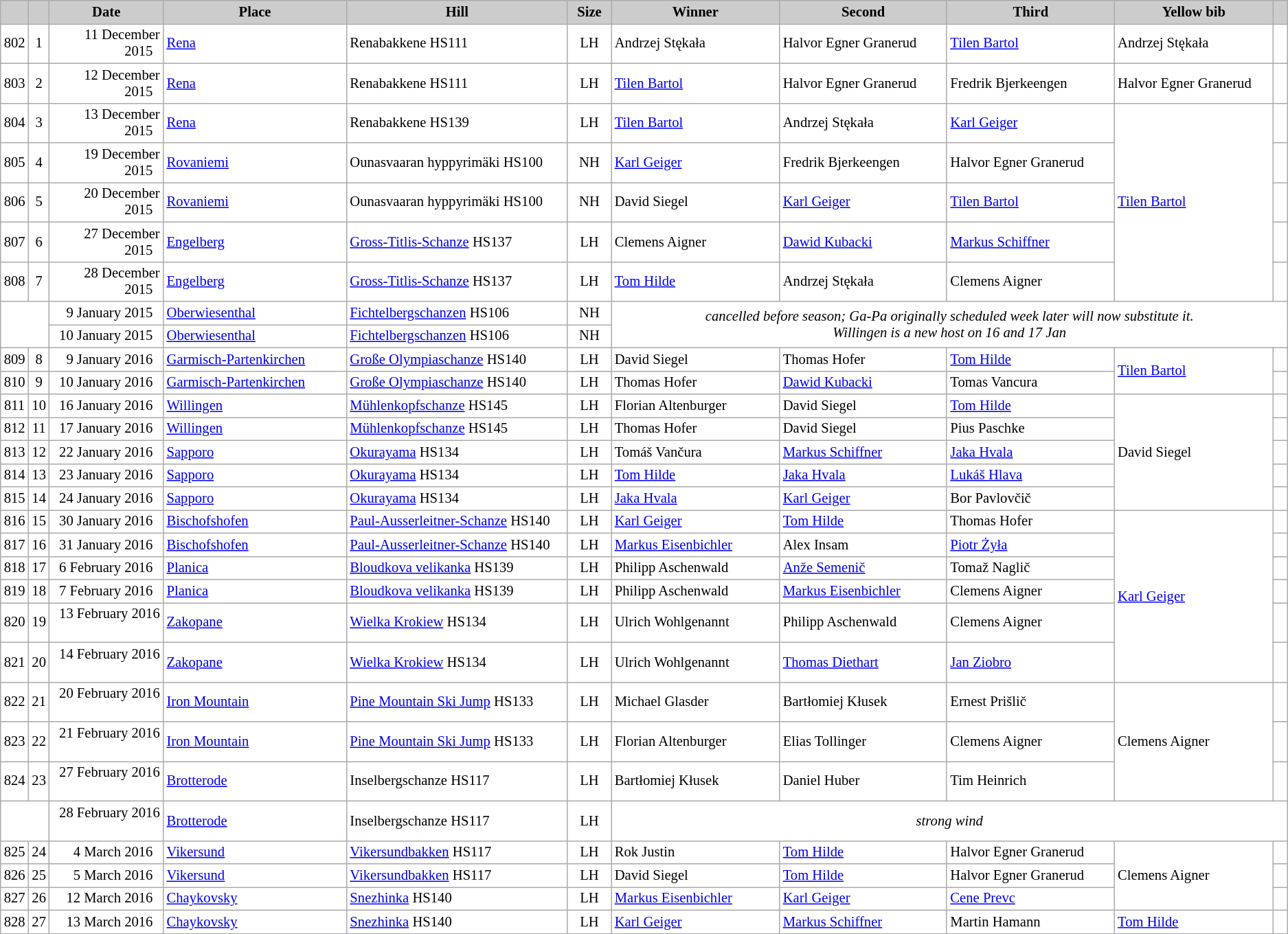<table class="wikitable plainrowheaders" style="background:#fff; font-size:86%; line-height:16px; border:grey solid 1px; border-collapse:collapse;">
<tr style="background:#ccc; text-align:center;">
<th scope="col" style="background:#ccc; width=20 px;"></th>
<th scope="col" style="background:#ccc; width=30 px;"></th>
<th scope="col" style="background:#ccc; width:120px;">Date</th>
<th scope="col" style="background:#ccc; width:200px;">Place</th>
<th scope="col" style="background:#ccc; width:240px;">Hill</th>
<th scope="col" style="background:#ccc; width:40px;">Size</th>
<th scope="col" style="background:#ccc; width:185px;">Winner</th>
<th scope="col" style="background:#ccc; width:185px;">Second</th>
<th scope="col" style="background:#ccc; width:185px;">Third</th>
<th scope="col" style="background:#ccc; width:180px;">Yellow bib</th>
<th scope="col" style="background:#ccc; width:10px;"></th>
</tr>
<tr>
<td align=center>802</td>
<td align=center>1</td>
<td align=right>11 December 2015  </td>
<td> <a href='#'>Rena</a></td>
<td>Renabakkene HS111</td>
<td align=center>LH</td>
<td> Andrzej Stękała</td>
<td> Halvor Egner Granerud</td>
<td> <a href='#'>Tilen Bartol</a></td>
<td> Andrzej Stękała</td>
<td></td>
</tr>
<tr>
<td align=center>803</td>
<td align=center>2</td>
<td align=right>12 December 2015  </td>
<td> <a href='#'>Rena</a></td>
<td>Renabakkene HS111</td>
<td align=center>LH</td>
<td> <a href='#'>Tilen Bartol</a></td>
<td> Halvor Egner Granerud</td>
<td> Fredrik Bjerkeengen</td>
<td> Halvor Egner Granerud</td>
<td></td>
</tr>
<tr>
<td align=center>804</td>
<td align=center>3</td>
<td align=right>13 December 2015  </td>
<td> <a href='#'>Rena</a></td>
<td>Renabakkene HS139</td>
<td align=center>LH</td>
<td> <a href='#'>Tilen Bartol</a></td>
<td> Andrzej Stękała</td>
<td> <a href='#'>Karl Geiger</a></td>
<td rowspan=5> <a href='#'>Tilen Bartol</a></td>
<td></td>
</tr>
<tr>
<td align=center>805</td>
<td align=center>4</td>
<td align=right>19 December 2015  </td>
<td> <a href='#'>Rovaniemi</a></td>
<td>Ounasvaaran hyppyrimäki HS100</td>
<td align=center>NH</td>
<td> <a href='#'>Karl Geiger</a></td>
<td> Fredrik Bjerkeengen</td>
<td> Halvor Egner Granerud</td>
<td></td>
</tr>
<tr>
<td align=center>806</td>
<td align=center>5</td>
<td align=right>20 December 2015  </td>
<td> <a href='#'>Rovaniemi</a></td>
<td>Ounasvaaran hyppyrimäki HS100</td>
<td align=center>NH</td>
<td> David Siegel</td>
<td> <a href='#'>Karl Geiger</a></td>
<td> <a href='#'>Tilen Bartol</a></td>
<td></td>
</tr>
<tr>
<td align=center>807</td>
<td align=center>6</td>
<td align=right>27 December 2015  </td>
<td> <a href='#'>Engelberg</a></td>
<td><a href='#'>Gross-Titlis-Schanze</a> HS137</td>
<td align=center>LH</td>
<td> Clemens Aigner</td>
<td> <a href='#'>Dawid Kubacki</a></td>
<td> <a href='#'>Markus Schiffner</a></td>
<td></td>
</tr>
<tr>
<td align=center>808</td>
<td align=center>7</td>
<td align=right>28 December 2015  </td>
<td> <a href='#'>Engelberg</a></td>
<td><a href='#'>Gross-Titlis-Schanze</a> HS137</td>
<td align=center>LH</td>
<td> <a href='#'>Tom Hilde</a></td>
<td> Andrzej Stękała</td>
<td> Clemens Aigner</td>
<td></td>
</tr>
<tr>
<td rowspan=2 colspan=2></td>
<td align=right>9 January 2015  </td>
<td> <a href='#'>Oberwiesenthal</a></td>
<td><a href='#'>Fichtelbergschanzen</a> HS106</td>
<td align=center>NH</td>
<td rowspan=2 colspan=5 align=center><em>cancelled before season; Ga-Pa originally scheduled week later will now substitute it.<br>Willingen is a new host on 16 and 17 Jan</em></td>
</tr>
<tr>
<td align=right>10 January 2015  </td>
<td> <a href='#'>Oberwiesenthal</a></td>
<td><a href='#'>Fichtelbergschanzen</a> HS106</td>
<td align=center>NH</td>
</tr>
<tr>
<td align=center>809</td>
<td align=center>8</td>
<td align=right>9 January 2016  </td>
<td> <a href='#'>Garmisch-Partenkirchen</a></td>
<td><a href='#'>Große Olympiaschanze</a> HS140</td>
<td align=center>LH</td>
<td> David Siegel</td>
<td> Thomas Hofer</td>
<td> <a href='#'>Tom Hilde</a></td>
<td rowspan=2> <a href='#'>Tilen Bartol</a></td>
<td></td>
</tr>
<tr>
<td align=center>810</td>
<td align=center>9</td>
<td align=right>10 January 2016  </td>
<td> <a href='#'>Garmisch-Partenkirchen</a></td>
<td><a href='#'>Große Olympiaschanze</a> HS140</td>
<td align=center>LH</td>
<td> Thomas Hofer</td>
<td> <a href='#'>Dawid Kubacki</a></td>
<td> Tomas Vancura</td>
<td></td>
</tr>
<tr>
<td align=center>811</td>
<td align=center>10</td>
<td align=right>16 January 2016  </td>
<td> <a href='#'>Willingen</a></td>
<td><a href='#'>Mühlenkopfschanze</a> HS145</td>
<td align=center>LH</td>
<td> Florian Altenburger</td>
<td> David Siegel</td>
<td> <a href='#'>Tom Hilde</a></td>
<td rowspan=5> David Siegel</td>
<td></td>
</tr>
<tr>
<td align=center>812</td>
<td align=center>11</td>
<td align=right>17 January 2016  </td>
<td> <a href='#'>Willingen</a></td>
<td><a href='#'>Mühlenkopfschanze</a> HS145</td>
<td align=center>LH</td>
<td> Thomas Hofer</td>
<td> David Siegel</td>
<td> Pius Paschke</td>
<td></td>
</tr>
<tr>
<td align=center>813</td>
<td align=center>12</td>
<td align=right>22 January 2016  </td>
<td> <a href='#'>Sapporo</a></td>
<td><a href='#'>Okurayama</a> HS134</td>
<td align=center>LH</td>
<td> Tomáš Vančura</td>
<td> <a href='#'>Markus Schiffner</a></td>
<td> <a href='#'>Jaka Hvala</a></td>
<td></td>
</tr>
<tr>
<td align=center>814</td>
<td align=center>13</td>
<td align=right>23 January 2016  </td>
<td> <a href='#'>Sapporo</a></td>
<td><a href='#'>Okurayama</a> HS134</td>
<td align=center>LH</td>
<td> <a href='#'>Tom Hilde</a></td>
<td> <a href='#'>Jaka Hvala</a></td>
<td> <a href='#'>Lukáš Hlava</a></td>
<td></td>
</tr>
<tr>
<td align=center>815</td>
<td align=center>14</td>
<td align=right>24 January 2016  </td>
<td> <a href='#'>Sapporo</a></td>
<td><a href='#'>Okurayama</a> HS134</td>
<td align=center>LH</td>
<td> <a href='#'>Jaka Hvala</a></td>
<td> <a href='#'>Karl Geiger</a></td>
<td> Bor Pavlovčič</td>
<td></td>
</tr>
<tr>
<td align=center>816</td>
<td align=center>15</td>
<td align=right>30 January 2016  </td>
<td> <a href='#'>Bischofshofen</a></td>
<td><a href='#'>Paul-Ausserleitner-Schanze</a> HS140</td>
<td align=center>LH</td>
<td> <a href='#'>Karl Geiger</a></td>
<td> <a href='#'>Tom Hilde</a></td>
<td> Thomas Hofer</td>
<td rowspan=6> <a href='#'>Karl Geiger</a></td>
<td></td>
</tr>
<tr>
<td align=center>817</td>
<td align=center>16</td>
<td align=right>31 January 2016  </td>
<td> <a href='#'>Bischofshofen</a></td>
<td><a href='#'>Paul-Ausserleitner-Schanze</a> HS140</td>
<td align=center>LH</td>
<td> <a href='#'>Markus Eisenbichler</a></td>
<td> Alex Insam</td>
<td> <a href='#'>Piotr Żyła</a></td>
<td></td>
</tr>
<tr>
<td align=center>818</td>
<td align=center>17</td>
<td align=right>6 February 2016  </td>
<td> <a href='#'>Planica</a></td>
<td><a href='#'>Bloudkova velikanka</a> HS139</td>
<td align=center>LH</td>
<td> Philipp Aschenwald</td>
<td> <a href='#'>Anže Semenič</a></td>
<td> Tomaž Naglič</td>
<td></td>
</tr>
<tr>
<td align=center>819</td>
<td align=center>18</td>
<td align=right>7 February 2016  </td>
<td> <a href='#'>Planica</a></td>
<td><a href='#'>Bloudkova velikanka</a> HS139</td>
<td align=center>LH</td>
<td> Philipp Aschenwald</td>
<td> <a href='#'>Markus Eisenbichler</a></td>
<td> Clemens Aigner</td>
<td></td>
</tr>
<tr>
<td align=center>820</td>
<td align=center>19</td>
<td align=right>13 February 2016  </td>
<td> <a href='#'>Zakopane</a></td>
<td><a href='#'>Wielka Krokiew</a> HS134</td>
<td align=center>LH</td>
<td> Ulrich Wohlgenannt</td>
<td> Philipp Aschenwald</td>
<td> Clemens Aigner</td>
<td></td>
</tr>
<tr>
<td align=center>821</td>
<td align=center>20</td>
<td align=right>14 February 2016  </td>
<td> <a href='#'>Zakopane</a></td>
<td><a href='#'>Wielka Krokiew</a> HS134</td>
<td align=center>LH</td>
<td> Ulrich Wohlgenannt</td>
<td> <a href='#'>Thomas Diethart</a></td>
<td> <a href='#'>Jan Ziobro</a></td>
<td></td>
</tr>
<tr>
<td align=center>822</td>
<td align=center>21</td>
<td align=right>20 February 2016  </td>
<td> <a href='#'>Iron Mountain</a></td>
<td><a href='#'>Pine Mountain Ski Jump</a> HS133</td>
<td align=center>LH</td>
<td> Michael Glasder</td>
<td> Bartłomiej Kłusek</td>
<td> Ernest Prišlič</td>
<td rowspan=3> Clemens Aigner</td>
<td></td>
</tr>
<tr>
<td align=center>823</td>
<td align=center>22</td>
<td align=right>21 February 2016  </td>
<td> <a href='#'>Iron Mountain</a></td>
<td><a href='#'>Pine Mountain Ski Jump</a> HS133</td>
<td align=center>LH</td>
<td> Florian Altenburger</td>
<td> Elias Tollinger</td>
<td> Clemens Aigner</td>
<td></td>
</tr>
<tr>
<td align=center>824</td>
<td align=center>23</td>
<td align=right>27 February 2016  </td>
<td> <a href='#'>Brotterode</a></td>
<td>Inselbergschanze HS117</td>
<td align=center>LH</td>
<td> Bartłomiej Kłusek</td>
<td> Daniel Huber</td>
<td> Tim Heinrich</td>
<td></td>
</tr>
<tr>
<td colspan=2></td>
<td align=right>28 February 2016  </td>
<td> <a href='#'>Brotterode</a></td>
<td>Inselbergschanze HS117</td>
<td align=center>LH</td>
<td colspan=5 align=center><em>strong wind</em></td>
</tr>
<tr>
<td align=center>825</td>
<td align=center>24</td>
<td align=right>4 March 2016  </td>
<td> <a href='#'>Vikersund</a></td>
<td><a href='#'>Vikersundbakken</a> HS117</td>
<td align=center>LH</td>
<td> Rok Justin</td>
<td> <a href='#'>Tom Hilde</a></td>
<td> Halvor Egner Granerud</td>
<td rowspan=3> Clemens Aigner</td>
<td></td>
</tr>
<tr>
<td align=center>826</td>
<td align=center>25</td>
<td align=right>5 March 2016  </td>
<td> <a href='#'>Vikersund</a></td>
<td><a href='#'>Vikersundbakken</a> HS117</td>
<td align=center>LH</td>
<td> David Siegel</td>
<td> <a href='#'>Tom Hilde</a></td>
<td> Halvor Egner Granerud</td>
<td></td>
</tr>
<tr>
<td align=center>827</td>
<td align=center>26</td>
<td align=right>12 March 2016  </td>
<td> <a href='#'>Chaykovsky</a></td>
<td><a href='#'>Snezhinka</a> HS140</td>
<td align=center>LH</td>
<td> <a href='#'>Markus Eisenbichler</a></td>
<td> <a href='#'>Karl Geiger</a></td>
<td> <a href='#'>Cene Prevc</a></td>
<td></td>
</tr>
<tr>
<td align=center>828</td>
<td align=center>27</td>
<td align=right>13 March 2016  </td>
<td> <a href='#'>Chaykovsky</a></td>
<td><a href='#'>Snezhinka</a> HS140</td>
<td align=center>LH</td>
<td> <a href='#'>Karl Geiger</a></td>
<td> <a href='#'>Markus Schiffner</a></td>
<td> Martin Hamann</td>
<td> <a href='#'>Tom Hilde</a></td>
<td></td>
</tr>
</table>
